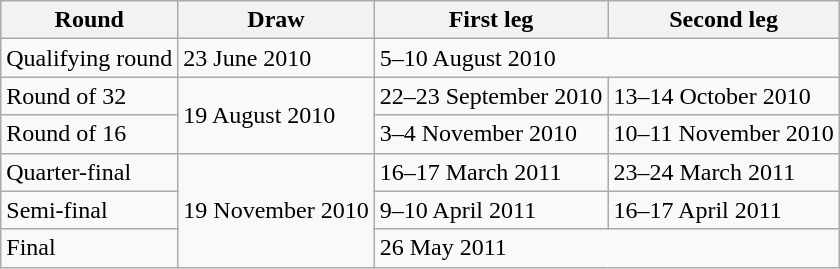<table class="wikitable">
<tr>
<th>Round</th>
<th>Draw</th>
<th>First leg</th>
<th>Second leg</th>
</tr>
<tr>
<td>Qualifying round</td>
<td>23 June 2010</td>
<td colspan=2>5–10 August 2010</td>
</tr>
<tr>
<td>Round of 32</td>
<td rowspan=2>19 August 2010</td>
<td>22–23 September 2010</td>
<td>13–14 October 2010</td>
</tr>
<tr>
<td>Round of 16</td>
<td>3–4 November 2010</td>
<td>10–11 November 2010</td>
</tr>
<tr>
<td>Quarter-final</td>
<td rowspan=3>19 November 2010</td>
<td>16–17 March 2011</td>
<td>23–24 March 2011</td>
</tr>
<tr>
<td>Semi-final</td>
<td>9–10 April 2011</td>
<td>16–17 April 2011</td>
</tr>
<tr>
<td>Final</td>
<td colspan=2>26 May 2011</td>
</tr>
</table>
